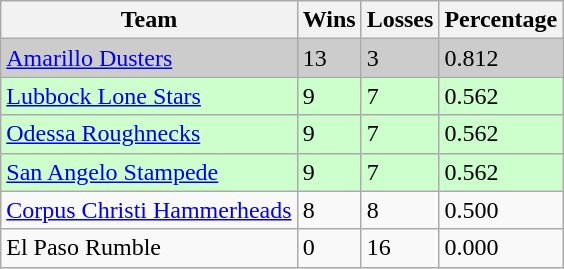<table class="wikitable">
<tr>
<th>Team</th>
<th>Wins</th>
<th>Losses</th>
<th>Percentage</th>
</tr>
<tr bgcolor=#cccccc>
<td><a href='#'>Amarillo Dusters</a></td>
<td>13</td>
<td>3</td>
<td>0.812</td>
</tr>
<tr bgcolor=#ccffcc>
<td><a href='#'>Lubbock Lone Stars</a></td>
<td>9</td>
<td>7</td>
<td>0.562</td>
</tr>
<tr bgcolor=#ccffcc>
<td><a href='#'>Odessa Roughnecks</a></td>
<td>9</td>
<td>7</td>
<td>0.562</td>
</tr>
<tr bgcolor=#ccffcc>
<td><a href='#'>San Angelo Stampede</a></td>
<td>9</td>
<td>7</td>
<td>0.562</td>
</tr>
<tr>
<td><a href='#'>Corpus Christi Hammerheads</a></td>
<td>8</td>
<td>8</td>
<td>0.500</td>
</tr>
<tr>
<td>El Paso Rumble</td>
<td>0</td>
<td>16</td>
<td>0.000</td>
</tr>
</table>
